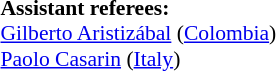<table width=50% style="font-size: 90%">
<tr>
<td><br><strong>Assistant referees:</strong>
<br><a href='#'>Gilberto Aristizábal</a> (<a href='#'>Colombia</a>)
<br><a href='#'>Paolo Casarin</a> (<a href='#'>Italy</a>)</td>
</tr>
</table>
